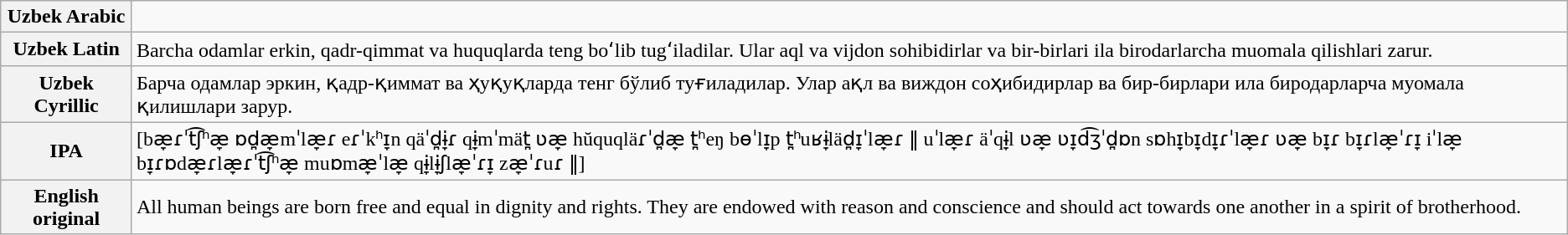<table class="wikitable">
<tr>
<th>Uzbek Arabic</th>
<td dir="rtl"></td>
</tr>
<tr>
<th>Uzbek Latin</th>
<td>Barcha odamlar erkin, qadr-qimmat va huquqlarda teng boʻlib tugʻiladilar. Ular aql va vijdon sohibidirlar va bir-birlari ila birodarlarcha muomala qilishlari zarur.</td>
</tr>
<tr>
<th>Uzbek Cyrillic</th>
<td>Барча одамлар эркин, қадр-қиммат ва ҳуқуқларда тенг бўлиб туғиладилар. Улар ақл ва виждон соҳибидирлар ва бир-бирлари ила биродарларча муомала қилишлари зарур.</td>
</tr>
<tr>
<th>IPA</th>
<td>[bæ̞ɾˈt͡ʃʰæ̞ ɒd̪æ̞mˈlæ̞ɾ eɾˈkʰɪ̞n qäˈd̪ɨ̞ɾ qɨ̞mˈmät̪ ʋæ̞ hŭquqläɾˈd̪æ̞ t̪ʰeŋ bɵˈlɪ̞p t̪ʰuʁɨ̞läd̪ɪ̞ˈlæ̞ɾ ‖ uˈlæ̞ɾ äˈqɨ̞l ʋæ̞ ʋɪ̞d͡ʒˈd̪ɒn sɒhɪ̞bɪ̞dɪ̞ɾˈlæ̞ɾ ʋæ̞ bɪ̞ɾ bɪ̞ɾlæ̞ˈɾɪ̞ iˈlæ̞ bɪ̞ɾɒdæ̞ɾlæ̞ɾˈt͡ʃʰæ̞ muɒmæ̞ˈlæ̞ qɨ̞lɨ̞ʃlæ̞ˈɾɪ̞ zæ̞ˈɾuɾ ‖]</td>
</tr>
<tr>
<th>English original</th>
<td>All human beings are born free and equal in dignity and rights. They are endowed with reason and conscience and should act towards one another in a spirit of brotherhood.</td>
</tr>
</table>
